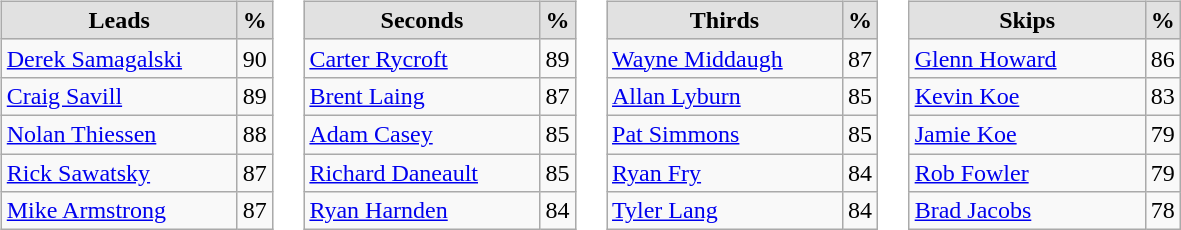<table>
<tr>
<td valign=top><br><table class="wikitable">
<tr>
<th style="background: #e1e1e1;" width=150>Leads</th>
<th style="background: #e1e1e1;">%</th>
</tr>
<tr>
<td> <a href='#'>Derek Samagalski</a></td>
<td>90</td>
</tr>
<tr>
<td> <a href='#'>Craig Savill</a></td>
<td>89</td>
</tr>
<tr>
<td> <a href='#'>Nolan Thiessen</a></td>
<td>88</td>
</tr>
<tr>
<td> <a href='#'>Rick Sawatsky</a></td>
<td>87</td>
</tr>
<tr>
<td> <a href='#'>Mike Armstrong</a></td>
<td>87</td>
</tr>
</table>
</td>
<td valign=top><br><table class="wikitable">
<tr>
<th style="background: #e1e1e1;" width=150>Seconds</th>
<th style="background: #e1e1e1;">%</th>
</tr>
<tr>
<td> <a href='#'>Carter Rycroft</a></td>
<td>89</td>
</tr>
<tr>
<td> <a href='#'>Brent Laing</a></td>
<td>87</td>
</tr>
<tr>
<td> <a href='#'>Adam Casey</a></td>
<td>85</td>
</tr>
<tr>
<td> <a href='#'>Richard Daneault</a></td>
<td>85</td>
</tr>
<tr>
<td> <a href='#'>Ryan Harnden</a></td>
<td>84</td>
</tr>
</table>
</td>
<td valign=top><br><table class="wikitable">
<tr>
<th style="background: #e1e1e1;" width=150>Thirds</th>
<th style="background: #e1e1e1;">%</th>
</tr>
<tr>
<td> <a href='#'>Wayne Middaugh</a></td>
<td>87</td>
</tr>
<tr>
<td> <a href='#'>Allan Lyburn</a></td>
<td>85</td>
</tr>
<tr>
<td> <a href='#'>Pat Simmons</a></td>
<td>85</td>
</tr>
<tr>
<td> <a href='#'>Ryan Fry</a></td>
<td>84</td>
</tr>
<tr>
<td> <a href='#'>Tyler Lang</a></td>
<td>84</td>
</tr>
</table>
</td>
<td valign=top><br><table class="wikitable">
<tr>
<th style="background: #e1e1e1;" width=150>Skips</th>
<th style="background: #e1e1e1;">%</th>
</tr>
<tr>
<td> <a href='#'>Glenn Howard</a></td>
<td>86</td>
</tr>
<tr>
<td> <a href='#'>Kevin Koe</a></td>
<td>83</td>
</tr>
<tr>
<td> <a href='#'>Jamie Koe</a></td>
<td>79</td>
</tr>
<tr>
<td> <a href='#'>Rob Fowler</a></td>
<td>79</td>
</tr>
<tr>
<td> <a href='#'>Brad Jacobs</a></td>
<td>78</td>
</tr>
</table>
</td>
</tr>
</table>
